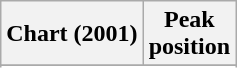<table class="wikitable sortable plainrowheaders">
<tr>
<th>Chart (2001)</th>
<th>Peak<br>position</th>
</tr>
<tr>
</tr>
<tr>
</tr>
<tr>
</tr>
<tr>
</tr>
<tr>
</tr>
<tr>
</tr>
<tr>
</tr>
<tr>
</tr>
<tr>
</tr>
<tr>
</tr>
</table>
